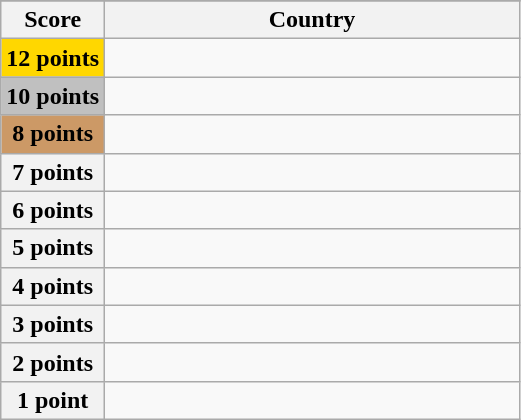<table class="wikitable">
<tr>
</tr>
<tr>
<th scope="col" width="20%">Score</th>
<th scope="col">Country</th>
</tr>
<tr>
<th scope="row" style="background:gold">12 points</th>
<td></td>
</tr>
<tr>
<th scope="row" style="background:silver">10 points</th>
<td></td>
</tr>
<tr>
<th scope="row" style="background:#CC9966">8 points</th>
<td></td>
</tr>
<tr>
<th scope="row">7 points</th>
<td></td>
</tr>
<tr>
<th scope="row">6 points</th>
<td></td>
</tr>
<tr>
<th scope="row">5 points</th>
<td></td>
</tr>
<tr>
<th scope="row">4 points</th>
<td></td>
</tr>
<tr>
<th scope="row">3 points</th>
<td></td>
</tr>
<tr>
<th scope="row">2 points</th>
<td></td>
</tr>
<tr>
<th scope="row">1 point</th>
<td></td>
</tr>
</table>
